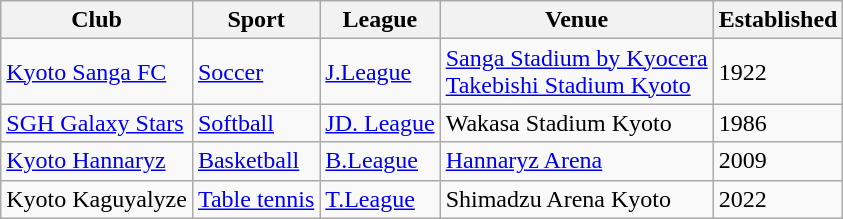<table class="wikitable">
<tr>
<th scope="col">Club</th>
<th scope="col">Sport</th>
<th scope="col">League</th>
<th scope="col">Venue</th>
<th scope="col">Established</th>
</tr>
<tr>
<td><a href='#'>Kyoto Sanga FC</a></td>
<td><a href='#'>Soccer</a></td>
<td><a href='#'>J.League</a></td>
<td><a href='#'>Sanga Stadium by Kyocera</a><br><a href='#'>Takebishi Stadium Kyoto</a></td>
<td>1922</td>
</tr>
<tr>
<td><a href='#'>SGH Galaxy Stars</a></td>
<td><a href='#'>Softball</a></td>
<td><a href='#'>JD. League</a></td>
<td>Wakasa Stadium Kyoto</td>
<td>1986</td>
</tr>
<tr>
<td><a href='#'>Kyoto Hannaryz</a></td>
<td><a href='#'>Basketball</a></td>
<td><a href='#'>B.League</a></td>
<td><a href='#'>Hannaryz Arena</a></td>
<td>2009</td>
</tr>
<tr>
<td>Kyoto Kaguyalyze</td>
<td><a href='#'>Table tennis</a></td>
<td><a href='#'>T.League</a></td>
<td>Shimadzu Arena Kyoto</td>
<td>2022</td>
</tr>
</table>
